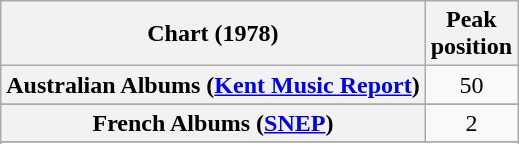<table class="wikitable sortable plainrowheaders">
<tr>
<th scope="col">Chart (1978)</th>
<th scope="col">Peak<br>position</th>
</tr>
<tr>
<th scope="row">Australian Albums (<a href='#'>Kent Music Report</a>)</th>
<td style="text-align:center">50</td>
</tr>
<tr>
</tr>
<tr>
</tr>
<tr>
<th scope="row">French Albums (<a href='#'>SNEP</a>)</th>
<td align="center">2</td>
</tr>
<tr>
</tr>
<tr>
</tr>
<tr>
</tr>
<tr>
</tr>
</table>
